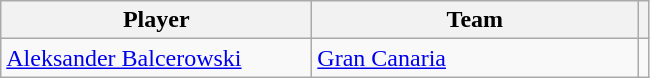<table class="wikitable">
<tr>
<th style="width:200px;">Player</th>
<th style="width:210px;">Team</th>
<th></th>
</tr>
<tr>
<td> <a href='#'>Aleksander Balcerowski</a></td>
<td> <a href='#'>Gran Canaria</a></td>
<td style="text-align:center;"></td>
</tr>
</table>
